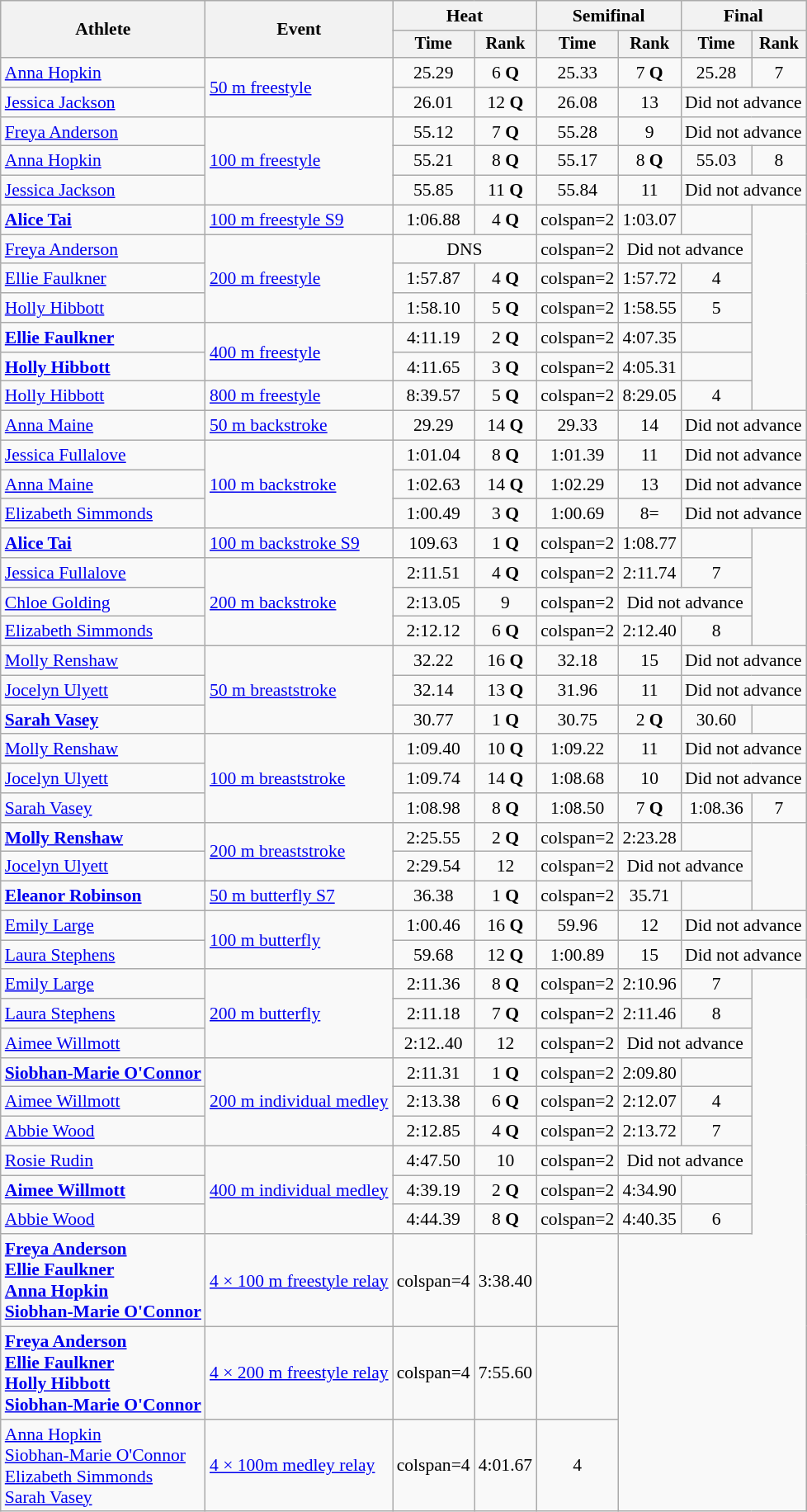<table class=wikitable style=font-size:90%>
<tr>
<th rowspan=2>Athlete</th>
<th rowspan=2>Event</th>
<th colspan=2>Heat</th>
<th colspan=2>Semifinal</th>
<th colspan=2>Final</th>
</tr>
<tr style=font-size:95%>
<th>Time</th>
<th>Rank</th>
<th>Time</th>
<th>Rank</th>
<th>Time</th>
<th>Rank</th>
</tr>
<tr align=center>
<td align=left><a href='#'>Anna Hopkin</a></td>
<td align=left rowspan=2><a href='#'>50 m freestyle</a></td>
<td>25.29</td>
<td>6 <strong>Q</strong></td>
<td>25.33</td>
<td>7 <strong>Q</strong></td>
<td>25.28</td>
<td>7</td>
</tr>
<tr align=center>
<td align=left><a href='#'>Jessica Jackson</a></td>
<td>26.01</td>
<td>12 <strong>Q</strong></td>
<td>26.08</td>
<td>13</td>
<td colspan=2>Did not advance</td>
</tr>
<tr align=center>
<td align=left><a href='#'>Freya Anderson</a></td>
<td align=left rowspan=3><a href='#'>100 m freestyle</a></td>
<td>55.12</td>
<td>7 <strong>Q</strong></td>
<td>55.28</td>
<td>9</td>
<td colspan=2>Did not advance</td>
</tr>
<tr align=center>
<td align=left><a href='#'>Anna Hopkin</a></td>
<td>55.21</td>
<td>8 <strong>Q</strong></td>
<td>55.17</td>
<td>8 <strong>Q</strong></td>
<td>55.03</td>
<td>8</td>
</tr>
<tr align=center>
<td align=left><a href='#'>Jessica Jackson</a></td>
<td>55.85</td>
<td>11 <strong>Q</strong></td>
<td>55.84</td>
<td>11</td>
<td colspan=2>Did not advance</td>
</tr>
<tr align=center>
<td align=left><strong><a href='#'>Alice Tai</a></strong></td>
<td align=left><a href='#'>100 m freestyle S9</a></td>
<td>1:06.88</td>
<td>4 <strong>Q</strong></td>
<td>colspan=2 </td>
<td>1:03.07</td>
<td></td>
</tr>
<tr align=center>
<td align=left><a href='#'>Freya Anderson</a></td>
<td align=left rowspan=3><a href='#'>200 m freestyle</a></td>
<td colspan=2>DNS</td>
<td>colspan=2 </td>
<td colspan=2>Did not advance</td>
</tr>
<tr align=center>
<td align=left><a href='#'>Ellie Faulkner</a></td>
<td>1:57.87</td>
<td>4 <strong>Q</strong></td>
<td>colspan=2 </td>
<td>1:57.72</td>
<td>4</td>
</tr>
<tr align=center>
<td align=left><a href='#'>Holly Hibbott</a></td>
<td>1:58.10</td>
<td>5 <strong>Q</strong></td>
<td>colspan=2 </td>
<td>1:58.55</td>
<td>5</td>
</tr>
<tr align=center>
<td align=left><strong><a href='#'>Ellie Faulkner</a></strong></td>
<td align=left rowspan=2><a href='#'>400 m freestyle</a></td>
<td>4:11.19</td>
<td>2 <strong>Q</strong></td>
<td>colspan=2 </td>
<td>4:07.35</td>
<td></td>
</tr>
<tr align=center>
<td align=left><strong><a href='#'>Holly Hibbott</a></strong></td>
<td>4:11.65</td>
<td>3 <strong>Q</strong></td>
<td>colspan=2 </td>
<td>4:05.31</td>
<td></td>
</tr>
<tr align=center>
<td align=left><a href='#'>Holly Hibbott</a></td>
<td align=left><a href='#'>800 m freestyle</a></td>
<td>8:39.57</td>
<td>5 <strong>Q</strong></td>
<td>colspan=2 </td>
<td>8:29.05</td>
<td>4</td>
</tr>
<tr align=center>
<td align=left><a href='#'>Anna Maine</a></td>
<td align=left><a href='#'>50 m backstroke</a></td>
<td>29.29</td>
<td>14 <strong>Q</strong></td>
<td>29.33</td>
<td>14</td>
<td colspan=2>Did not advance</td>
</tr>
<tr align=center>
<td align=left><a href='#'>Jessica Fullalove</a></td>
<td align=left rowspan=3><a href='#'>100 m backstroke</a></td>
<td>1:01.04</td>
<td>8 <strong>Q</strong></td>
<td>1:01.39</td>
<td>11</td>
<td colspan=2>Did not advance</td>
</tr>
<tr align=center>
<td align=left><a href='#'>Anna Maine</a></td>
<td>1:02.63</td>
<td>14 <strong>Q</strong></td>
<td>1:02.29</td>
<td>13</td>
<td colspan=2>Did not advance</td>
</tr>
<tr align=center>
<td align=left><a href='#'>Elizabeth Simmonds</a></td>
<td>1:00.49</td>
<td>3 <strong>Q</strong></td>
<td>1:00.69</td>
<td>8=</td>
<td colspan=2>Did not advance</td>
</tr>
<tr align=center>
<td align=left><strong><a href='#'>Alice Tai</a></strong></td>
<td align=left><a href='#'>100 m backstroke S9</a></td>
<td>109.63</td>
<td>1 <strong>Q</strong></td>
<td>colspan=2 </td>
<td>1:08.77</td>
<td></td>
</tr>
<tr align=center>
<td align=left><a href='#'>Jessica Fullalove</a></td>
<td align=left rowspan=3><a href='#'>200 m backstroke</a></td>
<td>2:11.51</td>
<td>4 <strong>Q</strong></td>
<td>colspan=2 </td>
<td>2:11.74</td>
<td>7</td>
</tr>
<tr align=center>
<td align=left><a href='#'>Chloe Golding</a></td>
<td>2:13.05</td>
<td>9</td>
<td>colspan=2 </td>
<td colspan=2>Did not advance</td>
</tr>
<tr align=center>
<td align=left><a href='#'>Elizabeth Simmonds</a></td>
<td>2:12.12</td>
<td>6 <strong>Q</strong></td>
<td>colspan=2 </td>
<td>2:12.40</td>
<td>8</td>
</tr>
<tr align=center>
<td align=left><a href='#'>Molly Renshaw</a></td>
<td align=left rowspan=3><a href='#'>50 m breaststroke</a></td>
<td>32.22</td>
<td>16 <strong>Q</strong></td>
<td>32.18</td>
<td>15</td>
<td colspan=2>Did not advance</td>
</tr>
<tr align=center>
<td align=left><a href='#'>Jocelyn Ulyett</a></td>
<td>32.14</td>
<td>13 <strong>Q</strong></td>
<td>31.96</td>
<td>11</td>
<td colspan=2>Did not advance</td>
</tr>
<tr align=center>
<td align=left><strong><a href='#'>Sarah Vasey</a></strong></td>
<td>30.77</td>
<td>1 <strong>Q</strong></td>
<td>30.75</td>
<td>2 <strong>Q</strong></td>
<td>30.60</td>
<td></td>
</tr>
<tr align=center>
<td align=left><a href='#'>Molly Renshaw</a></td>
<td align=left rowspan=3><a href='#'>100 m breaststroke</a></td>
<td>1:09.40</td>
<td>10 <strong>Q</strong></td>
<td>1:09.22</td>
<td>11</td>
<td colspan=2>Did not advance</td>
</tr>
<tr align=center>
<td align=left><a href='#'>Jocelyn Ulyett</a></td>
<td>1:09.74</td>
<td>14 <strong>Q</strong></td>
<td>1:08.68</td>
<td>10</td>
<td colspan=2>Did not advance</td>
</tr>
<tr align=center>
<td align=left><a href='#'>Sarah Vasey</a></td>
<td>1:08.98</td>
<td>8 <strong>Q</strong></td>
<td>1:08.50</td>
<td>7 <strong>Q</strong></td>
<td>1:08.36</td>
<td>7</td>
</tr>
<tr align=center>
<td align=left><strong><a href='#'>Molly Renshaw</a></strong></td>
<td align=left rowspan=2><a href='#'>200 m breaststroke</a></td>
<td>2:25.55</td>
<td>2 <strong>Q</strong></td>
<td>colspan=2 </td>
<td>2:23.28</td>
<td></td>
</tr>
<tr align=center>
<td align=left><a href='#'>Jocelyn Ulyett</a></td>
<td>2:29.54</td>
<td>12</td>
<td>colspan=2 </td>
<td colspan=2>Did not advance</td>
</tr>
<tr align=center>
<td align=left><strong><a href='#'>Eleanor Robinson</a></strong></td>
<td align=left><a href='#'>50 m butterfly S7</a></td>
<td>36.38</td>
<td>1 <strong>Q</strong></td>
<td>colspan=2 </td>
<td>35.71</td>
<td></td>
</tr>
<tr align=center>
<td align=left><a href='#'>Emily Large</a></td>
<td align=left rowspan=2><a href='#'>100 m butterfly</a></td>
<td>1:00.46</td>
<td>16 <strong>Q</strong></td>
<td>59.96</td>
<td>12</td>
<td colspan=2>Did not advance</td>
</tr>
<tr align=center>
<td align=left><a href='#'>Laura Stephens</a></td>
<td>59.68</td>
<td>12 <strong>Q</strong></td>
<td>1:00.89</td>
<td>15</td>
<td colspan=2>Did not advance</td>
</tr>
<tr align=center>
<td align=left><a href='#'>Emily Large</a></td>
<td align=left rowspan=3><a href='#'>200 m butterfly</a></td>
<td>2:11.36</td>
<td>8 <strong>Q</strong></td>
<td>colspan=2 </td>
<td>2:10.96</td>
<td>7</td>
</tr>
<tr align=center>
<td align=left><a href='#'>Laura Stephens</a></td>
<td>2:11.18</td>
<td>7 <strong>Q</strong></td>
<td>colspan=2 </td>
<td>2:11.46</td>
<td>8</td>
</tr>
<tr align=center>
<td align=left><a href='#'>Aimee Willmott</a></td>
<td>2:12..40</td>
<td>12</td>
<td>colspan=2 </td>
<td colspan=2>Did not advance</td>
</tr>
<tr align=center>
<td align=left><strong><a href='#'>Siobhan-Marie O'Connor</a></strong></td>
<td align=left rowspan=3><a href='#'>200 m individual medley</a></td>
<td>2:11.31</td>
<td>1 <strong>Q</strong></td>
<td>colspan=2 </td>
<td>2:09.80</td>
<td></td>
</tr>
<tr align=center>
<td align=left><a href='#'>Aimee Willmott</a></td>
<td>2:13.38</td>
<td>6 <strong>Q</strong></td>
<td>colspan=2 </td>
<td>2:12.07</td>
<td>4</td>
</tr>
<tr align=center>
<td align=left><a href='#'>Abbie Wood</a></td>
<td>2:12.85</td>
<td>4 <strong>Q</strong></td>
<td>colspan=2 </td>
<td>2:13.72</td>
<td>7</td>
</tr>
<tr align=center>
<td align=left><a href='#'>Rosie Rudin</a></td>
<td align=left rowspan=3><a href='#'>400 m individual medley</a></td>
<td>4:47.50</td>
<td>10</td>
<td>colspan=2 </td>
<td colspan=2>Did not advance</td>
</tr>
<tr align=center>
<td align=left><strong><a href='#'>Aimee Willmott</a></strong></td>
<td>4:39.19</td>
<td>2 <strong>Q</strong></td>
<td>colspan=2 </td>
<td>4:34.90</td>
<td></td>
</tr>
<tr align=center>
<td align=left><a href='#'>Abbie Wood</a></td>
<td>4:44.39</td>
<td>8 <strong>Q</strong></td>
<td>colspan=2 </td>
<td>4:40.35</td>
<td>6</td>
</tr>
<tr align=center>
<td align=left><strong><a href='#'>Freya Anderson</a><br><a href='#'>Ellie Faulkner</a><br><a href='#'>Anna Hopkin</a><br><a href='#'>Siobhan-Marie O'Connor</a></strong></td>
<td align=left><a href='#'>4 × 100 m freestyle relay</a></td>
<td>colspan=4 </td>
<td>3:38.40</td>
<td></td>
</tr>
<tr align=center>
<td align=left><strong><a href='#'>Freya Anderson</a><br><a href='#'>Ellie Faulkner</a><br><a href='#'>Holly Hibbott</a><br><a href='#'>Siobhan-Marie O'Connor</a></strong></td>
<td align=left><a href='#'>4 × 200 m freestyle relay</a></td>
<td>colspan=4 </td>
<td>7:55.60</td>
<td></td>
</tr>
<tr align=center>
<td align=left><a href='#'>Anna Hopkin</a><br><a href='#'>Siobhan-Marie O'Connor</a><br><a href='#'>Elizabeth Simmonds</a><br><a href='#'>Sarah Vasey</a></td>
<td align=left><a href='#'>4 × 100m medley relay</a></td>
<td>colspan=4 </td>
<td>4:01.67</td>
<td>4</td>
</tr>
</table>
